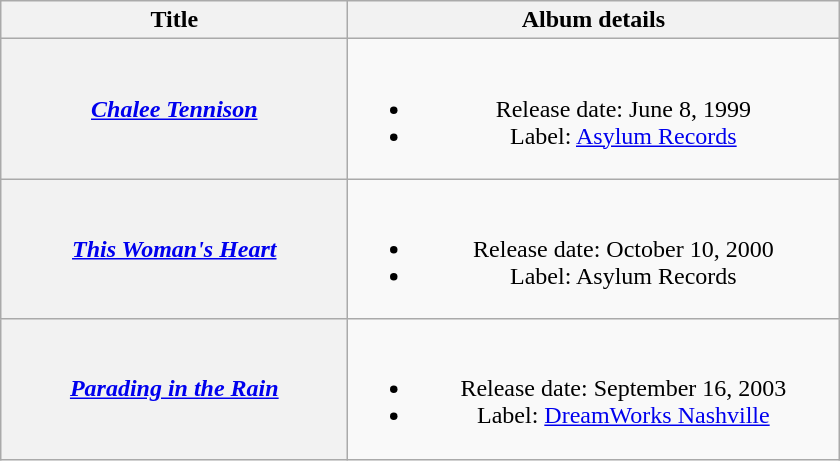<table class="wikitable plainrowheaders" style="text-align:center;">
<tr>
<th style="width:14em;">Title</th>
<th style="width:20em;">Album details</th>
</tr>
<tr>
<th scope="row"><em><a href='#'>Chalee Tennison</a></em></th>
<td><br><ul><li>Release date: June 8, 1999</li><li>Label: <a href='#'>Asylum Records</a></li></ul></td>
</tr>
<tr>
<th scope="row"><em><a href='#'>This Woman's Heart</a></em></th>
<td><br><ul><li>Release date: October 10, 2000</li><li>Label: Asylum Records</li></ul></td>
</tr>
<tr>
<th scope="row"><em><a href='#'>Parading in the Rain</a></em></th>
<td><br><ul><li>Release date: September 16, 2003</li><li>Label: <a href='#'>DreamWorks Nashville</a></li></ul></td>
</tr>
</table>
